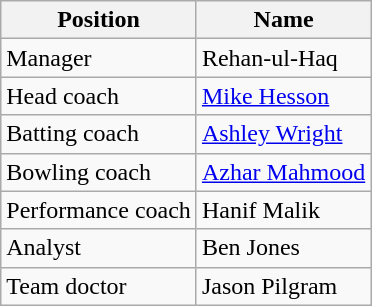<table class="wikitable">
<tr>
<th>Position</th>
<th>Name</th>
</tr>
<tr>
<td>Manager</td>
<td>Rehan-ul-Haq</td>
</tr>
<tr>
<td>Head coach</td>
<td><a href='#'>Mike Hesson</a></td>
</tr>
<tr>
<td>Batting coach</td>
<td><a href='#'>Ashley Wright</a></td>
</tr>
<tr>
<td>Bowling coach</td>
<td><a href='#'>Azhar Mahmood</a></td>
</tr>
<tr>
<td>Performance coach</td>
<td>Hanif Malik</td>
</tr>
<tr>
<td>Analyst</td>
<td>Ben Jones</td>
</tr>
<tr>
<td>Team doctor</td>
<td>Jason Pilgram</td>
</tr>
</table>
